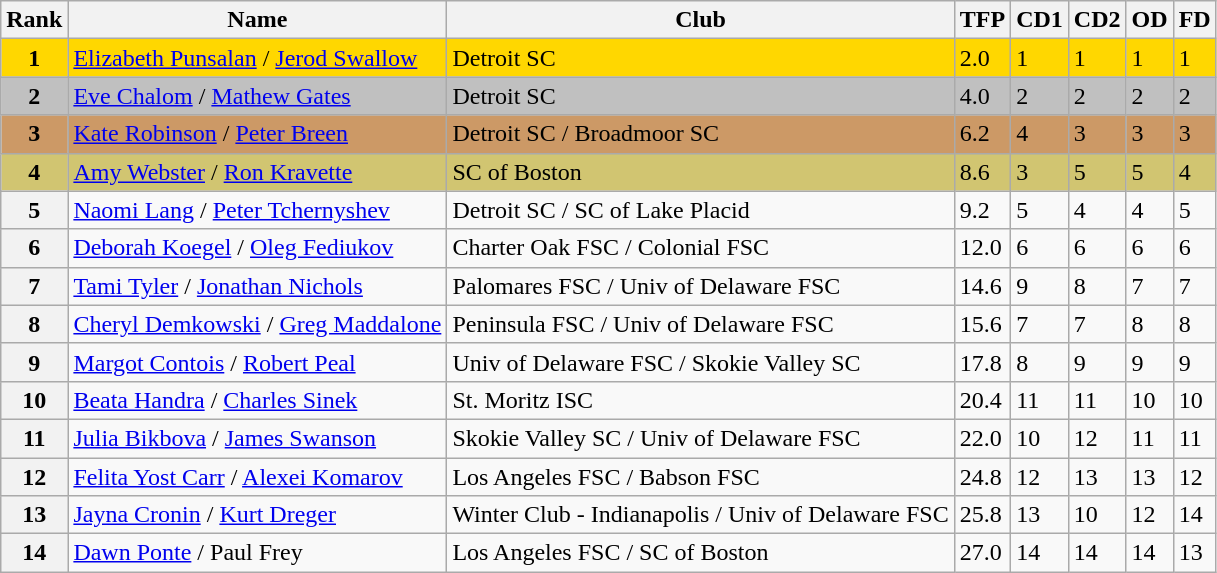<table class="wikitable sortable">
<tr>
<th>Rank</th>
<th>Name</th>
<th>Club</th>
<th>TFP</th>
<th>CD1</th>
<th>CD2</th>
<th>OD</th>
<th>FD</th>
</tr>
<tr bgcolor="gold">
<td align="center"><strong>1</strong></td>
<td><a href='#'>Elizabeth Punsalan</a> / <a href='#'>Jerod Swallow</a></td>
<td>Detroit SC</td>
<td>2.0</td>
<td>1</td>
<td>1</td>
<td>1</td>
<td>1</td>
</tr>
<tr bgcolor="silver">
<td align="center"><strong>2</strong></td>
<td><a href='#'>Eve Chalom</a> / <a href='#'>Mathew Gates</a></td>
<td>Detroit SC</td>
<td>4.0</td>
<td>2</td>
<td>2</td>
<td>2</td>
<td>2</td>
</tr>
<tr bgcolor="cc9966">
<td align="center"><strong>3</strong></td>
<td><a href='#'>Kate Robinson</a> / <a href='#'>Peter Breen</a></td>
<td>Detroit SC / Broadmoor SC</td>
<td>6.2</td>
<td>4</td>
<td>3</td>
<td>3</td>
<td>3</td>
</tr>
<tr bgcolor="#d1c571">
<td align="center"><strong>4</strong></td>
<td><a href='#'>Amy Webster</a> / <a href='#'>Ron Kravette</a></td>
<td>SC of Boston</td>
<td>8.6</td>
<td>3</td>
<td>5</td>
<td>5</td>
<td>4</td>
</tr>
<tr>
<th>5</th>
<td><a href='#'>Naomi Lang</a> / <a href='#'>Peter Tchernyshev</a></td>
<td>Detroit SC / SC of Lake Placid</td>
<td>9.2</td>
<td>5</td>
<td>4</td>
<td>4</td>
<td>5</td>
</tr>
<tr>
<th>6</th>
<td><a href='#'>Deborah Koegel</a> / <a href='#'>Oleg Fediukov</a></td>
<td>Charter Oak FSC / Colonial FSC</td>
<td>12.0</td>
<td>6</td>
<td>6</td>
<td>6</td>
<td>6</td>
</tr>
<tr>
<th>7</th>
<td><a href='#'>Tami Tyler</a> / <a href='#'>Jonathan Nichols</a></td>
<td>Palomares FSC / Univ of Delaware FSC</td>
<td>14.6</td>
<td>9</td>
<td>8</td>
<td>7</td>
<td>7</td>
</tr>
<tr>
<th>8</th>
<td><a href='#'>Cheryl Demkowski</a> / <a href='#'>Greg Maddalone</a></td>
<td>Peninsula FSC / Univ of Delaware FSC</td>
<td>15.6</td>
<td>7</td>
<td>7</td>
<td>8</td>
<td>8</td>
</tr>
<tr>
<th>9</th>
<td><a href='#'>Margot Contois</a> / <a href='#'>Robert Peal</a></td>
<td>Univ of Delaware FSC / Skokie Valley SC</td>
<td>17.8</td>
<td>8</td>
<td>9</td>
<td>9</td>
<td>9</td>
</tr>
<tr>
<th>10</th>
<td><a href='#'>Beata Handra</a> / <a href='#'>Charles Sinek</a></td>
<td>St. Moritz ISC</td>
<td>20.4</td>
<td>11</td>
<td>11</td>
<td>10</td>
<td>10</td>
</tr>
<tr>
<th>11</th>
<td><a href='#'>Julia Bikbova</a> / <a href='#'>James Swanson</a></td>
<td>Skokie Valley SC / Univ of Delaware FSC</td>
<td>22.0</td>
<td>10</td>
<td>12</td>
<td>11</td>
<td>11</td>
</tr>
<tr>
<th>12</th>
<td><a href='#'>Felita Yost Carr</a> / <a href='#'>Alexei Komarov</a></td>
<td>Los Angeles FSC / Babson FSC</td>
<td>24.8</td>
<td>12</td>
<td>13</td>
<td>13</td>
<td>12</td>
</tr>
<tr>
<th>13</th>
<td><a href='#'>Jayna Cronin</a> / <a href='#'>Kurt Dreger</a></td>
<td>Winter Club - Indianapolis / Univ of Delaware FSC</td>
<td>25.8</td>
<td>13</td>
<td>10</td>
<td>12</td>
<td>14</td>
</tr>
<tr>
<th>14</th>
<td><a href='#'>Dawn Ponte</a> / Paul Frey</td>
<td>Los Angeles FSC / SC of Boston</td>
<td>27.0</td>
<td>14</td>
<td>14</td>
<td>14</td>
<td>13</td>
</tr>
</table>
